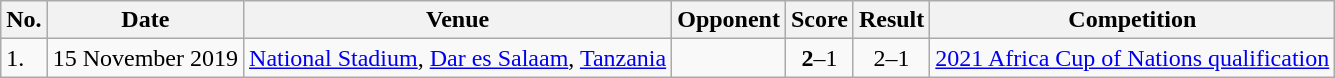<table class="wikitable">
<tr>
<th>No.</th>
<th>Date</th>
<th>Venue</th>
<th>Opponent</th>
<th>Score</th>
<th>Result</th>
<th>Competition</th>
</tr>
<tr>
<td>1.</td>
<td>15 November 2019</td>
<td><a href='#'>National Stadium</a>, <a href='#'>Dar es Salaam</a>, <a href='#'>Tanzania</a></td>
<td></td>
<td align=center><strong>2</strong>–1</td>
<td align=center>2–1</td>
<td><a href='#'>2021 Africa Cup of Nations qualification</a></td>
</tr>
</table>
